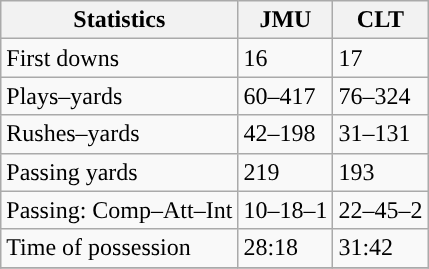<table class="wikitable" style="float: left;">
<tr>
<th>Statistics</th>
<th>JMU</th>
<th>CLT</th>
</tr>
<tr>
<td>First downs</td>
<td>16</td>
<td>17</td>
</tr>
<tr>
<td>Plays–yards</td>
<td>60–417</td>
<td>76–324</td>
</tr>
<tr>
<td>Rushes–yards</td>
<td>42–198</td>
<td>31–131</td>
</tr>
<tr>
<td>Passing yards</td>
<td>219</td>
<td>193</td>
</tr>
<tr>
<td>Passing: Comp–Att–Int</td>
<td>10–18–1</td>
<td>22–45–2</td>
</tr>
<tr>
<td>Time of possession</td>
<td>28:18</td>
<td>31:42</td>
</tr>
<tr>
</tr>
</table>
